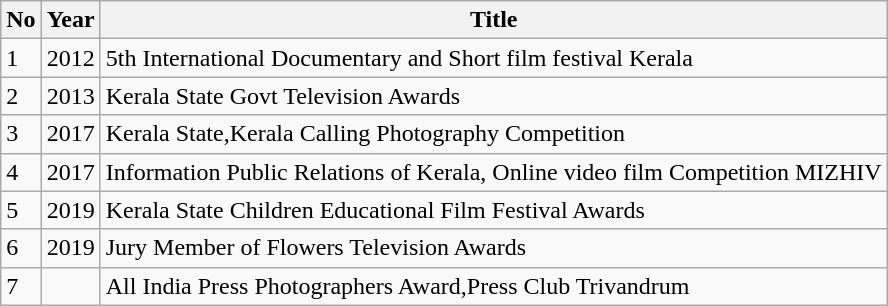<table class="wikitable sortable">
<tr>
<th>No</th>
<th>Year</th>
<th>Title</th>
</tr>
<tr>
<td>1</td>
<td>2012</td>
<td>5th International Documentary and Short film festival Kerala</td>
</tr>
<tr>
<td>2</td>
<td>2013</td>
<td>Kerala State Govt Television Awards</td>
</tr>
<tr>
<td>3</td>
<td>2017</td>
<td>Kerala State,Kerala Calling Photography Competition</td>
</tr>
<tr>
<td>4</td>
<td>2017</td>
<td>Information Public Relations of Kerala, Online video film Competition MIZHIV</td>
</tr>
<tr>
<td>5</td>
<td>2019</td>
<td>Kerala State Children Educational Film Festival Awards</td>
</tr>
<tr>
<td>6</td>
<td>2019</td>
<td>Jury Member of Flowers Television Awards</td>
</tr>
<tr>
<td>7</td>
<td></td>
<td>All India Press Photographers Award,Press Club Trivandrum</td>
</tr>
</table>
